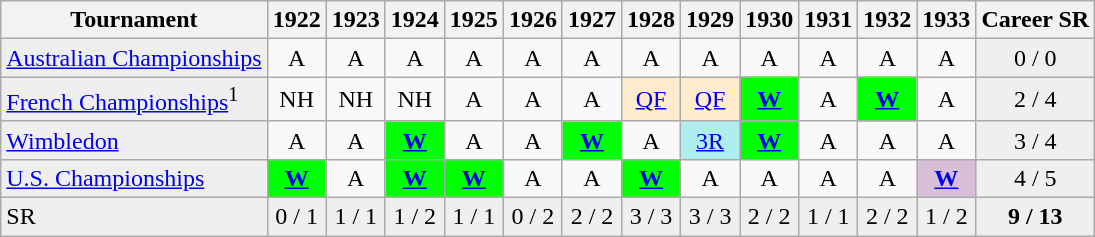<table class="wikitable">
<tr>
<th>Tournament</th>
<th>1922</th>
<th>1923</th>
<th>1924</th>
<th>1925</th>
<th>1926</th>
<th>1927</th>
<th>1928</th>
<th>1929</th>
<th>1930</th>
<th>1931</th>
<th>1932</th>
<th>1933</th>
<th>Career SR</th>
</tr>
<tr>
<td style="background:#EFEFEF;"><a href='#'>Australian Championships</a></td>
<td align="center">A</td>
<td align="center">A</td>
<td align="center">A</td>
<td align="center">A</td>
<td align="center">A</td>
<td align="center">A</td>
<td align="center">A</td>
<td align="center">A</td>
<td align="center">A</td>
<td align="center">A</td>
<td align="center">A</td>
<td align="center">A</td>
<td align="center" style="background:#EFEFEF;">0 / 0</td>
</tr>
<tr>
<td style="background:#EFEFEF;"><a href='#'>French Championships</a><sup>1</sup></td>
<td align="center">NH</td>
<td align="center">NH</td>
<td align="center">NH</td>
<td align="center">A</td>
<td align="center">A</td>
<td align="center">A</td>
<td align="center" style="background:#ffebcd;"><a href='#'>QF</a></td>
<td align="center" style="background:#ffebcd;"><a href='#'>QF</a></td>
<td align="center" style="background:#00ff00;"><strong><a href='#'>W</a></strong></td>
<td align="center">A</td>
<td align="center" style="background:#00ff00;"><strong><a href='#'>W</a></strong></td>
<td align="center">A</td>
<td align="center" style="background:#EFEFEF;">2 / 4</td>
</tr>
<tr>
<td style="background:#EFEFEF;"><a href='#'>Wimbledon</a></td>
<td align="center">A</td>
<td align="center">A</td>
<td align="center" style="background:#00ff00;"><strong><a href='#'>W</a></strong></td>
<td align="center">A</td>
<td align="center">A</td>
<td align="center" style="background:#00ff00;"><strong><a href='#'>W</a></strong></td>
<td align="center">A</td>
<td align="center" style="background:#afeeee;"><a href='#'>3R</a></td>
<td align="center" style="background:#00ff00;"><strong><a href='#'>W</a></strong></td>
<td align="center">A</td>
<td align="center">A</td>
<td align="center">A</td>
<td align="center" style="background:#EFEFEF;">3 / 4</td>
</tr>
<tr>
<td style="background:#EFEFEF;"><a href='#'>U.S. Championships</a></td>
<td align="center" style="background:#00ff00;"><a href='#'><strong>W</strong></a></td>
<td align="center">A</td>
<td align="center" style="background:#00ff00;"><a href='#'><strong>W</strong></a></td>
<td align="center" style="background:#00ff00;"><a href='#'><strong>W</strong></a></td>
<td align="center">A</td>
<td align="center">A</td>
<td align="center" style="background:#00ff00;"><a href='#'><strong>W</strong></a></td>
<td align="center">A</td>
<td align="center">A</td>
<td align="center">A</td>
<td align="center">A</td>
<td align="center" style="background:#D8BFD8;"><a href='#'><strong>W</strong></a></td>
<td align="center" style="background:#EFEFEF;">4 / 5</td>
</tr>
<tr>
<td style="background:#EFEFEF;">SR</td>
<td align="center" style="background:#EFEFEF;">0 / 1</td>
<td align="center" style="background:#EFEFEF;">1 / 1</td>
<td align="center" style="background:#EFEFEF;">1 / 2</td>
<td align="center" style="background:#EFEFEF;">1 / 1</td>
<td align="center" style="background:#EFEFEF;">0 / 2</td>
<td align="center" style="background:#EFEFEF;">2 / 2</td>
<td align="center" style="background:#EFEFEF;">3 / 3</td>
<td align="center" style="background:#EFEFEF;">3 / 3</td>
<td align="center" style="background:#EFEFEF;">2 / 2</td>
<td align="center" style="background:#EFEFEF;">1 / 1</td>
<td align="center" style="background:#EFEFEF;">2 / 2</td>
<td align="center" style="background:#EFEFEF;">1 / 2</td>
<td align="center" style="background:#EFEFEF;"><strong>9 / 13</strong></td>
</tr>
</table>
